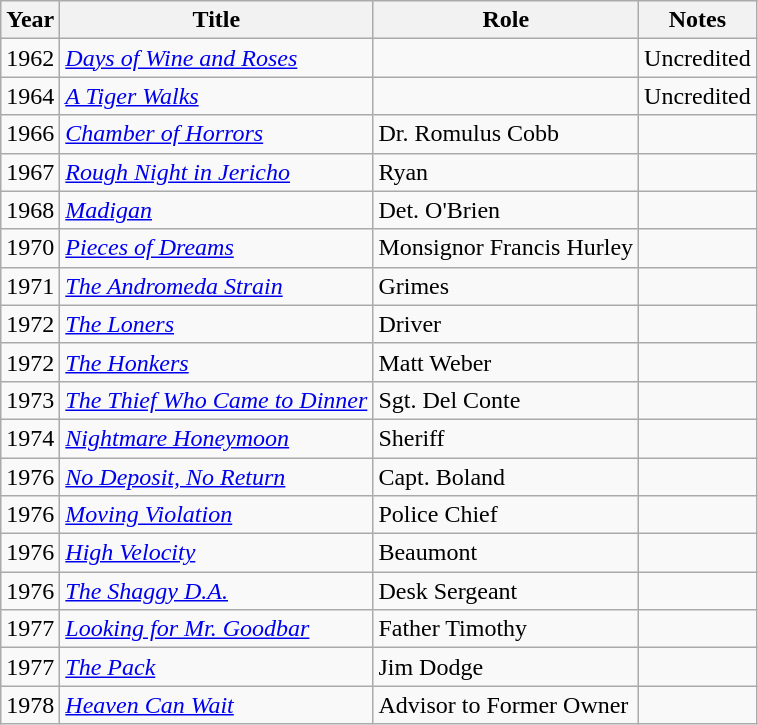<table class="wikitable">
<tr>
<th>Year</th>
<th>Title</th>
<th>Role</th>
<th>Notes</th>
</tr>
<tr>
<td>1962</td>
<td><em><a href='#'>Days of Wine and Roses</a></em></td>
<td></td>
<td>Uncredited</td>
</tr>
<tr>
<td>1964</td>
<td><em><a href='#'>A Tiger Walks</a></em></td>
<td></td>
<td>Uncredited</td>
</tr>
<tr>
<td>1966</td>
<td><em><a href='#'>Chamber of Horrors</a></em></td>
<td>Dr. Romulus Cobb</td>
<td></td>
</tr>
<tr>
<td>1967</td>
<td><em><a href='#'>Rough Night in Jericho</a></em></td>
<td>Ryan</td>
<td></td>
</tr>
<tr>
<td>1968</td>
<td><em><a href='#'>Madigan</a></em></td>
<td>Det. O'Brien</td>
<td></td>
</tr>
<tr>
<td>1970</td>
<td><em><a href='#'>Pieces of Dreams</a></em></td>
<td>Monsignor Francis Hurley</td>
<td></td>
</tr>
<tr>
<td>1971</td>
<td><em><a href='#'>The Andromeda Strain</a></em></td>
<td>Grimes</td>
<td></td>
</tr>
<tr>
<td>1972</td>
<td><em><a href='#'>The Loners</a></em></td>
<td>Driver</td>
<td></td>
</tr>
<tr>
<td>1972</td>
<td><em><a href='#'>The Honkers</a></em></td>
<td>Matt Weber</td>
<td></td>
</tr>
<tr>
<td>1973</td>
<td><em><a href='#'>The Thief Who Came to Dinner</a></em></td>
<td>Sgt. Del Conte</td>
<td></td>
</tr>
<tr>
<td>1974</td>
<td><em><a href='#'>Nightmare Honeymoon</a></em></td>
<td>Sheriff</td>
<td></td>
</tr>
<tr>
<td>1976</td>
<td><em><a href='#'>No Deposit, No Return</a></em></td>
<td>Capt. Boland</td>
<td></td>
</tr>
<tr>
<td>1976</td>
<td><em><a href='#'>Moving Violation</a></em></td>
<td>Police Chief</td>
<td></td>
</tr>
<tr>
<td>1976</td>
<td><em><a href='#'>High Velocity</a></em></td>
<td>Beaumont</td>
<td></td>
</tr>
<tr>
<td>1976</td>
<td><em><a href='#'>The Shaggy D.A.</a></em></td>
<td>Desk Sergeant</td>
<td></td>
</tr>
<tr>
<td>1977</td>
<td><em><a href='#'>Looking for Mr. Goodbar</a></em></td>
<td>Father Timothy</td>
<td></td>
</tr>
<tr>
<td>1977</td>
<td><em><a href='#'>The Pack</a></em></td>
<td>Jim Dodge</td>
<td></td>
</tr>
<tr>
<td>1978</td>
<td><em><a href='#'>Heaven Can Wait</a></em></td>
<td>Advisor to Former Owner</td>
<td></td>
</tr>
</table>
